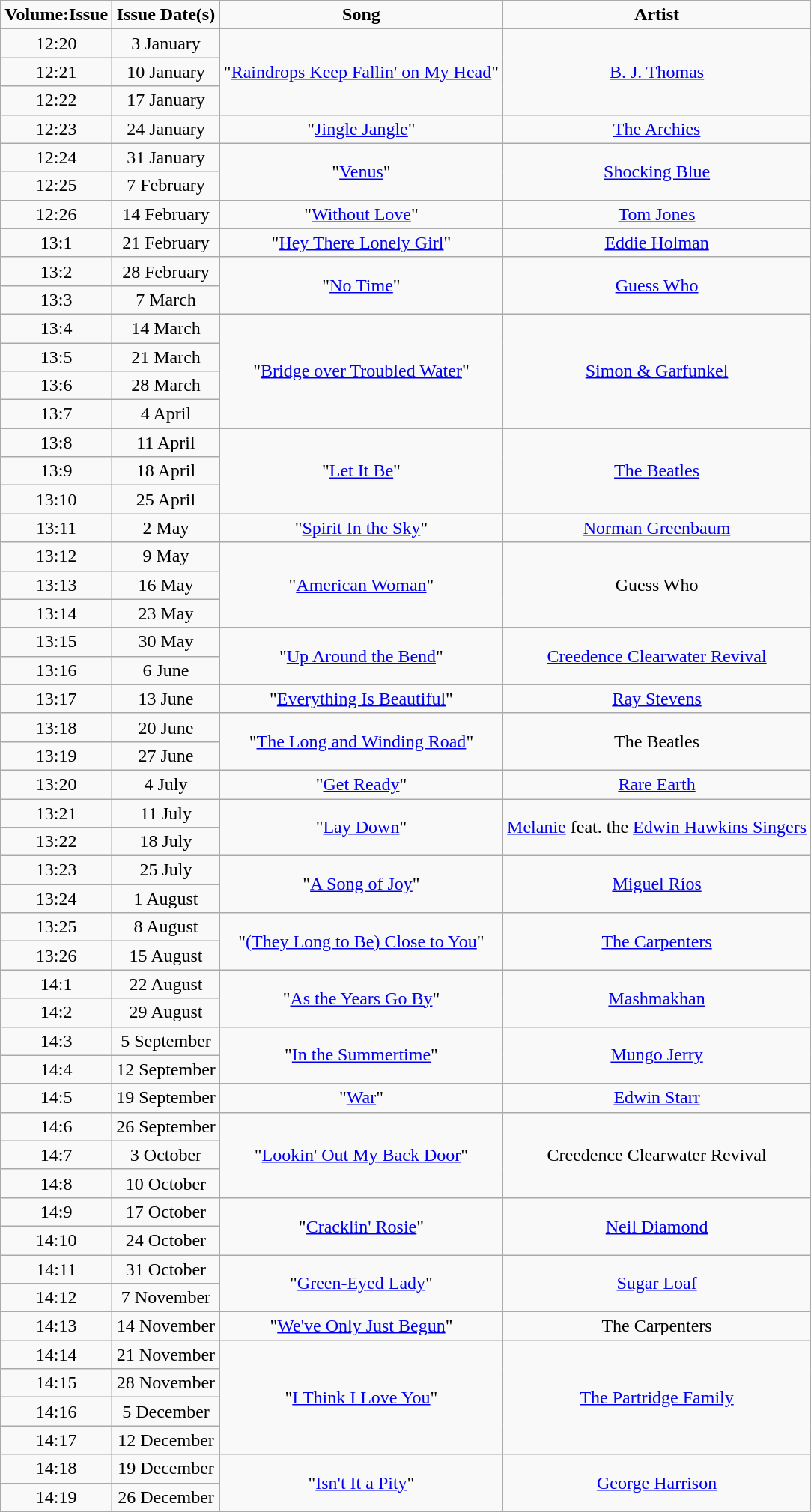<table class="wikitable" style="text-align:center;">
<tr>
<td><strong>Volume:Issue</strong></td>
<td><strong>Issue Date(s)</strong></td>
<td><strong>Song</strong></td>
<td><strong>Artist</strong></td>
</tr>
<tr>
<td>12:20</td>
<td>3 January</td>
<td rowspan="3">"<a href='#'>Raindrops Keep Fallin' on My Head</a>"</td>
<td rowspan="3"><a href='#'>B. J. Thomas</a></td>
</tr>
<tr>
<td>12:21</td>
<td>10 January</td>
</tr>
<tr>
<td>12:22</td>
<td>17 January</td>
</tr>
<tr>
<td>12:23</td>
<td>24 January</td>
<td>"<a href='#'>Jingle Jangle</a>"</td>
<td><a href='#'>The Archies</a></td>
</tr>
<tr>
<td>12:24</td>
<td>31 January</td>
<td rowspan="2">"<a href='#'>Venus</a>"</td>
<td rowspan="2"><a href='#'>Shocking Blue</a></td>
</tr>
<tr>
<td>12:25</td>
<td>7 February</td>
</tr>
<tr>
<td>12:26</td>
<td>14 February</td>
<td>"<a href='#'>Without Love</a>"</td>
<td><a href='#'>Tom Jones</a></td>
</tr>
<tr>
<td>13:1</td>
<td>21 February</td>
<td>"<a href='#'>Hey There Lonely Girl</a>"</td>
<td><a href='#'>Eddie Holman</a></td>
</tr>
<tr>
<td>13:2</td>
<td>28 February</td>
<td rowspan="2">"<a href='#'>No Time</a>"</td>
<td rowspan="2"><a href='#'>Guess Who</a></td>
</tr>
<tr>
<td>13:3</td>
<td>7 March</td>
</tr>
<tr>
<td>13:4</td>
<td>14 March</td>
<td rowspan="4">"<a href='#'>Bridge over Troubled Water</a>"</td>
<td rowspan="4"><a href='#'>Simon & Garfunkel</a></td>
</tr>
<tr>
<td>13:5</td>
<td>21 March</td>
</tr>
<tr>
<td>13:6</td>
<td>28 March</td>
</tr>
<tr>
<td>13:7</td>
<td>4 April</td>
</tr>
<tr>
<td>13:8</td>
<td>11 April</td>
<td rowspan="3">"<a href='#'>Let It Be</a>"</td>
<td rowspan="3"><a href='#'>The Beatles</a></td>
</tr>
<tr>
<td>13:9</td>
<td>18 April</td>
</tr>
<tr>
<td>13:10</td>
<td>25 April</td>
</tr>
<tr>
<td>13:11</td>
<td>2 May</td>
<td>"<a href='#'>Spirit In the Sky</a>"</td>
<td><a href='#'>Norman Greenbaum</a></td>
</tr>
<tr>
<td>13:12</td>
<td>9 May</td>
<td rowspan="3">"<a href='#'>American Woman</a>"</td>
<td rowspan="3">Guess Who</td>
</tr>
<tr>
<td>13:13</td>
<td>16 May</td>
</tr>
<tr>
<td>13:14</td>
<td>23 May</td>
</tr>
<tr>
<td>13:15</td>
<td>30 May</td>
<td rowspan="2">"<a href='#'>Up Around the Bend</a>"</td>
<td rowspan="2"><a href='#'>Creedence Clearwater Revival</a></td>
</tr>
<tr>
<td>13:16</td>
<td>6 June</td>
</tr>
<tr>
<td>13:17</td>
<td>13 June</td>
<td>"<a href='#'>Everything Is Beautiful</a>"</td>
<td><a href='#'>Ray Stevens</a></td>
</tr>
<tr>
<td>13:18</td>
<td>20 June</td>
<td rowspan="2">"<a href='#'>The Long and Winding Road</a>"</td>
<td rowspan="2">The Beatles</td>
</tr>
<tr>
<td>13:19</td>
<td>27 June</td>
</tr>
<tr>
<td>13:20</td>
<td>4 July</td>
<td>"<a href='#'>Get Ready</a>"</td>
<td><a href='#'>Rare Earth</a></td>
</tr>
<tr>
<td>13:21</td>
<td>11 July</td>
<td rowspan="2">"<a href='#'>Lay Down</a>"</td>
<td rowspan="2"><a href='#'>Melanie</a> feat. the <a href='#'>Edwin Hawkins Singers</a></td>
</tr>
<tr>
<td>13:22</td>
<td>18 July</td>
</tr>
<tr>
<td>13:23</td>
<td>25 July</td>
<td rowspan="2">"<a href='#'>A Song of Joy</a>"</td>
<td rowspan="2"><a href='#'>Miguel Ríos</a></td>
</tr>
<tr>
<td>13:24</td>
<td>1 August</td>
</tr>
<tr>
<td>13:25</td>
<td>8 August</td>
<td rowspan="2">"<a href='#'>(They Long to Be) Close to You</a>"</td>
<td rowspan="2"><a href='#'>The Carpenters</a></td>
</tr>
<tr>
<td>13:26</td>
<td>15 August</td>
</tr>
<tr>
<td>14:1</td>
<td>22 August</td>
<td rowspan="2">"<a href='#'>As the Years Go By</a>"</td>
<td rowspan="2"><a href='#'>Mashmakhan</a></td>
</tr>
<tr>
<td>14:2</td>
<td>29 August</td>
</tr>
<tr>
<td>14:3</td>
<td>5 September</td>
<td rowspan="2">"<a href='#'>In the Summertime</a>"</td>
<td rowspan="2"><a href='#'>Mungo Jerry</a></td>
</tr>
<tr>
<td>14:4</td>
<td>12 September</td>
</tr>
<tr>
<td>14:5</td>
<td>19 September</td>
<td>"<a href='#'>War</a>"</td>
<td><a href='#'>Edwin Starr</a></td>
</tr>
<tr>
<td>14:6</td>
<td>26 September</td>
<td rowspan="3">"<a href='#'>Lookin' Out My Back Door</a>"</td>
<td rowspan="3">Creedence Clearwater Revival</td>
</tr>
<tr>
<td>14:7</td>
<td>3 October</td>
</tr>
<tr>
<td>14:8</td>
<td>10 October</td>
</tr>
<tr>
<td>14:9</td>
<td>17 October</td>
<td rowspan="2">"<a href='#'>Cracklin' Rosie</a>"</td>
<td rowspan="2"><a href='#'>Neil Diamond</a></td>
</tr>
<tr>
<td>14:10</td>
<td>24 October</td>
</tr>
<tr>
<td>14:11</td>
<td>31 October</td>
<td rowspan="2">"<a href='#'>Green-Eyed Lady</a>"</td>
<td rowspan="2"><a href='#'>Sugar Loaf</a></td>
</tr>
<tr>
<td>14:12</td>
<td>7 November</td>
</tr>
<tr>
<td>14:13</td>
<td>14 November</td>
<td>"<a href='#'>We've Only Just Begun</a>"</td>
<td>The Carpenters</td>
</tr>
<tr>
<td>14:14</td>
<td>21 November</td>
<td rowspan="4">"<a href='#'>I Think I Love You</a>"</td>
<td rowspan="4"><a href='#'>The Partridge Family</a></td>
</tr>
<tr>
<td>14:15</td>
<td>28 November</td>
</tr>
<tr>
<td>14:16</td>
<td>5 December</td>
</tr>
<tr>
<td>14:17</td>
<td>12 December</td>
</tr>
<tr>
<td>14:18</td>
<td>19 December</td>
<td rowspan="2">"<a href='#'>Isn't It a Pity</a>"</td>
<td rowspan="2"><a href='#'>George Harrison</a></td>
</tr>
<tr>
<td>14:19</td>
<td>26 December</td>
</tr>
</table>
